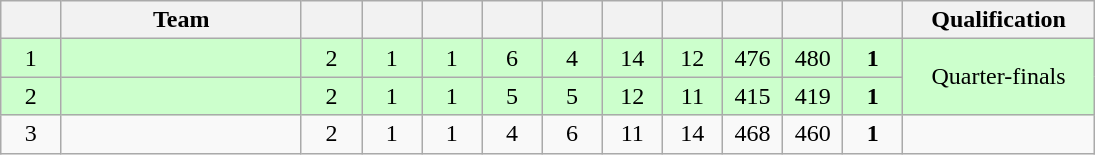<table class=wikitable style="text-align:center" width=730>
<tr>
<th width=5.5%></th>
<th width=22%>Team</th>
<th width=5.5%></th>
<th width=5.5%></th>
<th width=5.5%></th>
<th width=5.5%></th>
<th width=5.5%></th>
<th width=5.5%></th>
<th width=5.5%></th>
<th width=5.5%></th>
<th width=5.5%></th>
<th width=5.5%></th>
<th width=18%>Qualification</th>
</tr>
<tr bgcolor=ccffcc>
<td>1</td>
<td style="text-align:left"></td>
<td>2</td>
<td>1</td>
<td>1</td>
<td>6</td>
<td>4</td>
<td>14</td>
<td>12</td>
<td>476</td>
<td>480</td>
<td><strong>1</strong></td>
<td rowspan=2>Quarter-finals</td>
</tr>
<tr bgcolor=ccffcc>
<td>2</td>
<td style="text-align:left"></td>
<td>2</td>
<td>1</td>
<td>1</td>
<td>5</td>
<td>5</td>
<td>12</td>
<td>11</td>
<td>415</td>
<td>419</td>
<td><strong>1</strong></td>
</tr>
<tr>
<td>3</td>
<td style="text-align:left"></td>
<td>2</td>
<td>1</td>
<td>1</td>
<td>4</td>
<td>6</td>
<td>11</td>
<td>14</td>
<td>468</td>
<td>460</td>
<td><strong>1</strong></td>
<td></td>
</tr>
</table>
